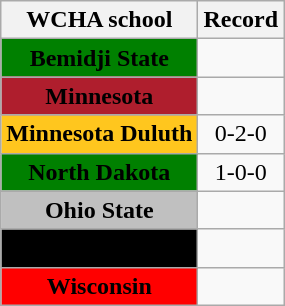<table class="wikitable">
<tr align="center">
<th>WCHA school</th>
<th>Record</th>
</tr>
<tr align="center" bgcolor="">
<td bgcolor="green"><span> <strong>Bemidji State</strong></span></td>
<td></td>
</tr>
<tr align="center" bgcolor="">
<td bgcolor="#AF1E2D"><span><strong>Minnesota</strong></span></td>
<td></td>
</tr>
<tr align="center" bgcolor="">
<td bgcolor="#FFC61E"><span><strong>Minnesota Duluth</strong></span></td>
<td>0-2-0</td>
</tr>
<tr align="center" bgcolor="">
<td bgcolor="green"><span> <strong>North Dakota</strong></span></td>
<td>1-0-0</td>
</tr>
<tr align="center" bgcolor="">
<td bgcolor="silver"><span><strong>Ohio State</strong></span></td>
<td></td>
</tr>
<tr align="center" bgcolor="">
<td bgcolor="black"><span><strong>St. Cloud State</strong></span></td>
<td></td>
</tr>
<tr align="center" bgcolor="">
<td bgcolor="red"><span><strong>Wisconsin</strong></span></td>
<td></td>
</tr>
</table>
